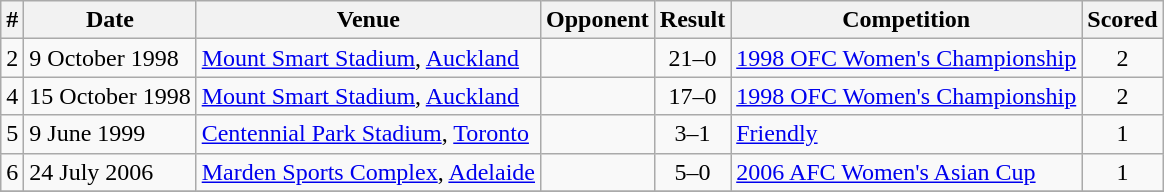<table class="wikitable">
<tr>
<th>#</th>
<th>Date</th>
<th>Venue</th>
<th>Opponent</th>
<th>Result</th>
<th>Competition</th>
<th>Scored</th>
</tr>
<tr>
<td>2</td>
<td>9 October 1998</td>
<td><a href='#'>Mount Smart Stadium</a>, <a href='#'>Auckland</a></td>
<td></td>
<td align="center">21–0</td>
<td><a href='#'>1998 OFC Women's Championship</a></td>
<td align="center">2</td>
</tr>
<tr>
<td>4</td>
<td>15 October 1998</td>
<td><a href='#'>Mount Smart Stadium</a>, <a href='#'>Auckland</a></td>
<td></td>
<td align="center">17–0</td>
<td><a href='#'>1998 OFC Women's Championship</a></td>
<td align="center">2</td>
</tr>
<tr>
<td>5</td>
<td>9 June 1999</td>
<td><a href='#'>Centennial Park Stadium</a>, <a href='#'>Toronto</a></td>
<td></td>
<td align="center">3–1</td>
<td><a href='#'>Friendly</a></td>
<td align="center">1</td>
</tr>
<tr>
<td>6</td>
<td>24 July 2006</td>
<td><a href='#'>Marden Sports Complex</a>, <a href='#'>Adelaide</a></td>
<td></td>
<td align="center">5–0</td>
<td><a href='#'>2006 AFC Women's Asian Cup</a></td>
<td align="center">1</td>
</tr>
<tr>
</tr>
</table>
